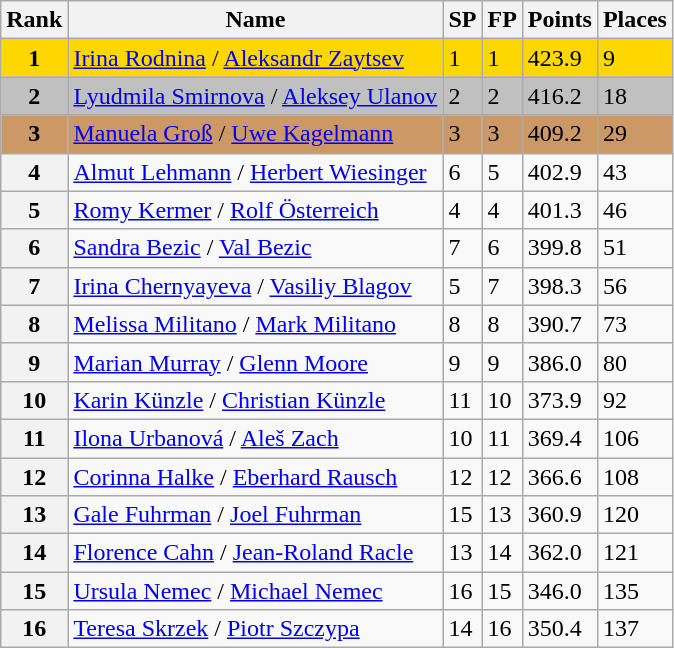<table class="wikitable">
<tr>
<th>Rank</th>
<th>Name</th>
<th>SP</th>
<th>FP</th>
<th>Points</th>
<th>Places</th>
</tr>
<tr bgcolor=gold>
<td align=center><strong>1</strong></td>
<td> <a href='#'>Irina Rodnina</a> / <a href='#'>Aleksandr Zaytsev</a></td>
<td>1</td>
<td>1</td>
<td>423.9</td>
<td>9</td>
</tr>
<tr bgcolor=silver>
<td align=center><strong>2</strong></td>
<td> <a href='#'>Lyudmila Smirnova</a> / <a href='#'>Aleksey Ulanov</a></td>
<td>2</td>
<td>2</td>
<td>416.2</td>
<td>18</td>
</tr>
<tr bgcolor=cc9966>
<td align=center><strong>3</strong></td>
<td> <a href='#'>Manuela Groß</a> / <a href='#'>Uwe Kagelmann</a></td>
<td>3</td>
<td>3</td>
<td>409.2</td>
<td>29</td>
</tr>
<tr>
<th>4</th>
<td> <a href='#'>Almut Lehmann</a> / <a href='#'>Herbert Wiesinger</a></td>
<td>6</td>
<td>5</td>
<td>402.9</td>
<td>43</td>
</tr>
<tr>
<th>5</th>
<td> <a href='#'>Romy Kermer</a> / <a href='#'>Rolf Österreich</a></td>
<td>4</td>
<td>4</td>
<td>401.3</td>
<td>46</td>
</tr>
<tr>
<th>6</th>
<td> <a href='#'>Sandra Bezic</a> / <a href='#'>Val Bezic</a></td>
<td>7</td>
<td>6</td>
<td>399.8</td>
<td>51</td>
</tr>
<tr>
<th>7</th>
<td> <a href='#'>Irina Chernyayeva</a> / <a href='#'>Vasiliy Blagov</a></td>
<td>5</td>
<td>7</td>
<td>398.3</td>
<td>56</td>
</tr>
<tr>
<th>8</th>
<td> <a href='#'>Melissa Militano</a> / <a href='#'>Mark Militano</a></td>
<td>8</td>
<td>8</td>
<td>390.7</td>
<td>73</td>
</tr>
<tr>
<th>9</th>
<td> <a href='#'>Marian Murray</a> / <a href='#'>Glenn Moore</a></td>
<td>9</td>
<td>9</td>
<td>386.0</td>
<td>80</td>
</tr>
<tr>
<th>10</th>
<td> <a href='#'>Karin Künzle</a> / <a href='#'>Christian Künzle</a></td>
<td>11</td>
<td>10</td>
<td>373.9</td>
<td>92</td>
</tr>
<tr>
<th>11</th>
<td> <a href='#'>Ilona Urbanová</a> / <a href='#'>Aleš Zach</a></td>
<td>10</td>
<td>11</td>
<td>369.4</td>
<td>106</td>
</tr>
<tr>
<th>12</th>
<td> <a href='#'>Corinna Halke</a> / <a href='#'>Eberhard Rausch</a></td>
<td>12</td>
<td>12</td>
<td>366.6</td>
<td>108</td>
</tr>
<tr>
<th>13</th>
<td> <a href='#'>Gale Fuhrman</a> / <a href='#'>Joel Fuhrman</a></td>
<td>15</td>
<td>13</td>
<td>360.9</td>
<td>120</td>
</tr>
<tr>
<th>14</th>
<td> <a href='#'>Florence Cahn</a> / <a href='#'>Jean-Roland Racle</a></td>
<td>13</td>
<td>14</td>
<td>362.0</td>
<td>121</td>
</tr>
<tr>
<th>15</th>
<td> <a href='#'>Ursula Nemec</a> / <a href='#'>Michael Nemec</a></td>
<td>16</td>
<td>15</td>
<td>346.0</td>
<td>135</td>
</tr>
<tr>
<th>16</th>
<td> <a href='#'>Teresa Skrzek</a> / <a href='#'>Piotr Szczypa</a></td>
<td>14</td>
<td>16</td>
<td>350.4</td>
<td>137</td>
</tr>
</table>
